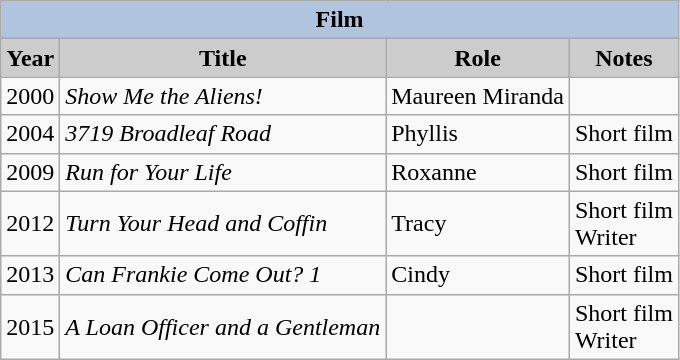<table class="wikitable">
<tr>
<th colspan=4 style="background:#B0C4DE;">Film</th>
</tr>
<tr>
<th style="background: #CCCCCC;">Year</th>
<th style="background: #CCCCCC;">Title</th>
<th style="background: #CCCCCC;">Role</th>
<th style="background: #CCCCCC;">Notes</th>
</tr>
<tr>
<td>2000</td>
<td><em>Show Me the Aliens!</em></td>
<td>Maureen Miranda</td>
<td></td>
</tr>
<tr>
<td>2004</td>
<td><em>3719 Broadleaf Road</em></td>
<td>Phyllis</td>
<td>Short film</td>
</tr>
<tr>
<td>2009</td>
<td><em>Run for Your Life</em></td>
<td>Roxanne</td>
<td>Short film</td>
</tr>
<tr>
<td>2012</td>
<td><em>Turn Your Head and Coffin</em></td>
<td>Tracy</td>
<td>Short film<br> Writer</td>
</tr>
<tr>
<td>2013</td>
<td><em>Can Frankie Come Out? 1</em></td>
<td>Cindy</td>
<td>Short film</td>
</tr>
<tr>
<td>2015</td>
<td><em>A Loan Officer and a Gentleman</em></td>
<td></td>
<td>Short film<br> Writer</td>
</tr>
</table>
